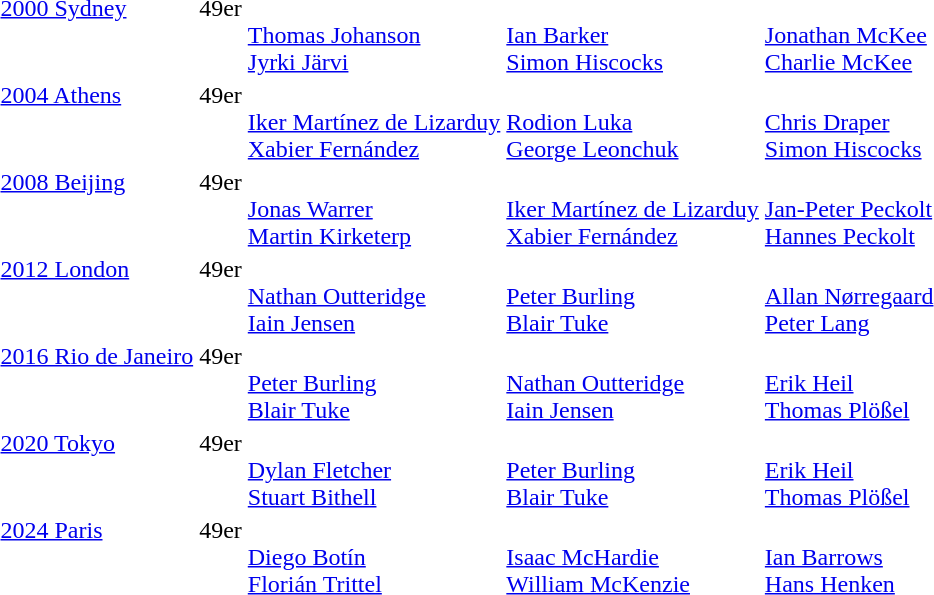<table>
<tr valign="top">
<td><a href='#'>2000 Sydney</a><br></td>
<td>49er</td>
<td><br><a href='#'>Thomas Johanson</a><br><a href='#'>Jyrki Järvi</a></td>
<td><br><a href='#'>Ian Barker</a><br><a href='#'>Simon Hiscocks</a></td>
<td><br><a href='#'>Jonathan McKee</a><br><a href='#'>Charlie McKee</a></td>
</tr>
<tr valign="top">
<td><a href='#'>2004 Athens</a><br></td>
<td>49er</td>
<td><br><a href='#'>Iker Martínez de Lizarduy</a><br><a href='#'>Xabier Fernández</a></td>
<td><br><a href='#'>Rodion Luka</a><br><a href='#'>George Leonchuk</a></td>
<td><br><a href='#'>Chris Draper</a><br><a href='#'>Simon Hiscocks</a></td>
</tr>
<tr valign="top">
<td><a href='#'>2008 Beijing</a> <br></td>
<td>49er</td>
<td><br><a href='#'>Jonas Warrer</a><br><a href='#'>Martin Kirketerp</a></td>
<td><br><a href='#'>Iker Martínez de Lizarduy</a><br><a href='#'>Xabier Fernández</a></td>
<td><br><a href='#'>Jan-Peter Peckolt</a><br><a href='#'>Hannes Peckolt</a></td>
</tr>
<tr valign="top">
<td><a href='#'>2012 London</a> <br></td>
<td>49er</td>
<td><br><a href='#'>Nathan Outteridge</a><br><a href='#'>Iain Jensen</a></td>
<td><br><a href='#'>Peter Burling</a><br><a href='#'>Blair Tuke</a></td>
<td><br><a href='#'>Allan Nørregaard</a><br><a href='#'>Peter Lang</a></td>
</tr>
<tr valign="top">
<td><a href='#'>2016 Rio de Janeiro</a> <br></td>
<td>49er</td>
<td><br><a href='#'>Peter Burling</a><br><a href='#'>Blair Tuke</a></td>
<td><br><a href='#'>Nathan Outteridge</a><br><a href='#'>Iain Jensen</a></td>
<td><br><a href='#'>Erik Heil</a><br><a href='#'>Thomas Plößel</a></td>
</tr>
<tr valign="top">
<td><a href='#'>2020 Tokyo</a><br></td>
<td>49er</td>
<td><br><a href='#'>Dylan Fletcher</a><br><a href='#'>Stuart Bithell</a></td>
<td><br><a href='#'>Peter Burling</a><br><a href='#'>Blair Tuke</a></td>
<td><br><a href='#'>Erik Heil</a><br><a href='#'>Thomas Plößel</a></td>
</tr>
<tr valign="top">
<td><a href='#'>2024 Paris</a> <br></td>
<td>49er</td>
<td><br><a href='#'>Diego Botín</a><br><a href='#'>Florián Trittel</a></td>
<td><br><a href='#'>Isaac McHardie</a><br><a href='#'>William McKenzie</a></td>
<td><br><a href='#'>Ian Barrows</a><br><a href='#'>Hans Henken</a></td>
</tr>
</table>
